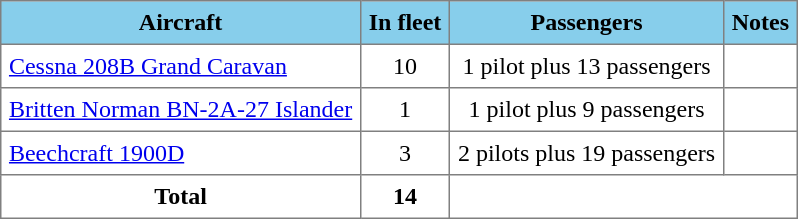<table class="toccolours" border="1" cellpadding="5" style="margin:1em auto; border-collapse:collapse">
<tr bgcolor=skyblue>
<th>Aircraft</th>
<th>In fleet</th>
<th>Passengers</th>
<th>Notes</th>
</tr>
<tr>
<td><a href='#'>Cessna 208B Grand Caravan</a></td>
<td align=center>10</td>
<td align=center>1 pilot plus 13 passengers</td>
<td align=center></td>
</tr>
<tr>
<td><a href='#'>Britten Norman BN-2A-27 Islander</a></td>
<td align=center>1</td>
<td align=center>1 pilot plus 9 passengers</td>
<td align=center></td>
</tr>
<tr>
<td><a href='#'>Beechcraft 1900D</a></td>
<td align=center>3</td>
<td align=center>2 pilots plus 19 passengers</td>
<td align=center></td>
</tr>
<tr>
<th>Total</th>
<th>14</th>
<td colspan=2></td>
</tr>
</table>
